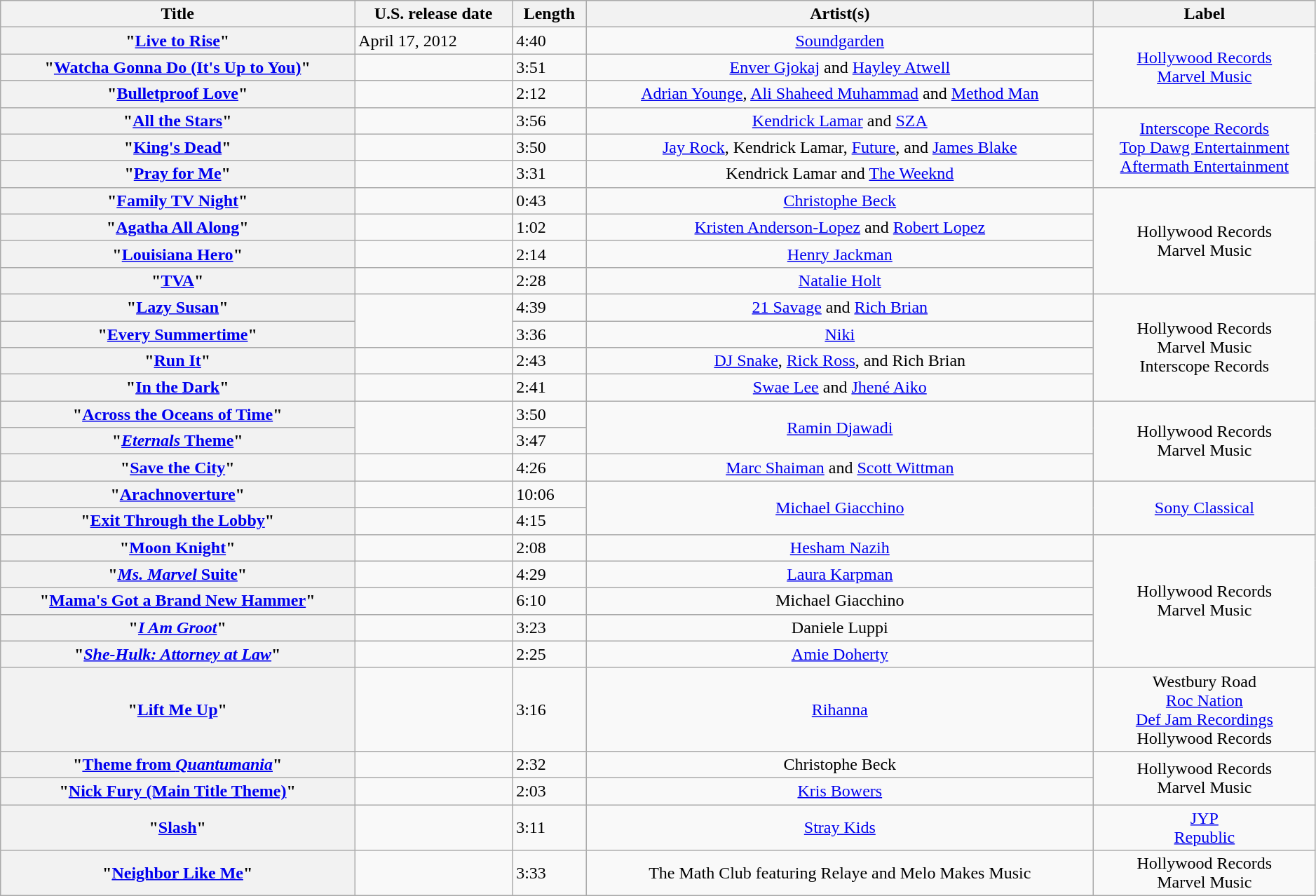<table class="wikitable plainrowheaders" style="text-align: center; width: 99%;">
<tr>
<th scope="col">Title</th>
<th scope="col">U.S. release date</th>
<th scope="col">Length</th>
<th scope="col">Artist(s)</th>
<th scope="col">Label</th>
</tr>
<tr>
<th scope="row">"<a href='#'>Live to Rise</a>"</th>
<td style="text-align: left;">April 17, 2012</td>
<td style="text-align: left;">4:40</td>
<td><a href='#'>Soundgarden</a></td>
<td rowspan="3"><a href='#'>Hollywood Records</a><br><a href='#'>Marvel Music</a></td>
</tr>
<tr>
<th scope="row">"<a href='#'>Watcha Gonna Do (It's Up to You)</a>"</th>
<td style="text-align: left;"></td>
<td style="text-align: left;">3:51</td>
<td><a href='#'>Enver Gjokaj</a> and <a href='#'>Hayley Atwell</a></td>
</tr>
<tr>
<th scope="row">"<a href='#'>Bulletproof Love</a>"</th>
<td style="text-align: left;"></td>
<td style="text-align: left;">2:12</td>
<td><a href='#'>Adrian Younge</a>, <a href='#'>Ali Shaheed Muhammad</a> and <a href='#'>Method Man</a></td>
</tr>
<tr>
<th scope="row">"<a href='#'>All the Stars</a>"</th>
<td style="text-align: left;"></td>
<td style="text-align: left;">3:56</td>
<td><a href='#'>Kendrick Lamar</a> and <a href='#'>SZA</a></td>
<td rowspan="3"><a href='#'>Interscope Records</a><br><a href='#'>Top Dawg Entertainment</a><br><a href='#'>Aftermath Entertainment</a></td>
</tr>
<tr>
<th scope="row">"<a href='#'>King's Dead</a>"</th>
<td style="text-align: left;"></td>
<td style="text-align: left;">3:50</td>
<td><a href='#'>Jay Rock</a>, Kendrick Lamar, <a href='#'>Future</a>, and <a href='#'>James Blake</a></td>
</tr>
<tr>
<th scope="row">"<a href='#'>Pray for Me</a>"</th>
<td style="text-align: left;"></td>
<td style="text-align: left;">3:31</td>
<td>Kendrick Lamar and <a href='#'>The Weeknd</a></td>
</tr>
<tr>
<th scope="row">"<a href='#'>Family TV Night</a>"</th>
<td style="text-align: left;"></td>
<td style="text-align: left;">0:43</td>
<td><a href='#'>Christophe Beck</a></td>
<td rowspan="4">Hollywood Records<br>Marvel Music</td>
</tr>
<tr>
<th scope="row">"<a href='#'>Agatha All Along</a>"</th>
<td style="text-align: left;"></td>
<td style="text-align: left;">1:02</td>
<td><a href='#'>Kristen Anderson-Lopez</a> and <a href='#'>Robert Lopez</a></td>
</tr>
<tr>
<th scope="row">"<a href='#'>Louisiana Hero</a>"</th>
<td style="text-align: left;"></td>
<td style="text-align: left;">2:14</td>
<td><a href='#'>Henry Jackman</a></td>
</tr>
<tr>
<th scope="row">"<a href='#'>TVA</a>"</th>
<td style="text-align: left;"></td>
<td style="text-align: left;">2:28</td>
<td><a href='#'>Natalie Holt</a></td>
</tr>
<tr>
<th scope="row">"<a href='#'>Lazy Susan</a>"</th>
<td style="text-align: left;" rowspan="2"></td>
<td style="text-align: left;">4:39</td>
<td><a href='#'>21 Savage</a> and <a href='#'>Rich Brian</a></td>
<td rowspan="4">Hollywood Records<br>Marvel Music<br>Interscope Records</td>
</tr>
<tr>
<th scope="row">"<a href='#'>Every Summertime</a>"</th>
<td style="text-align: left;">3:36</td>
<td><a href='#'>Niki</a></td>
</tr>
<tr>
<th scope="row">"<a href='#'>Run It</a>"</th>
<td style="text-align: left;"></td>
<td style="text-align: left;">2:43</td>
<td><a href='#'>DJ Snake</a>, <a href='#'>Rick Ross</a>, and Rich Brian</td>
</tr>
<tr>
<th scope="row">"<a href='#'>In the Dark</a>"</th>
<td style="text-align: left;"></td>
<td style="text-align: left;">2:41</td>
<td><a href='#'>Swae Lee</a> and <a href='#'>Jhené Aiko</a></td>
</tr>
<tr>
<th scope="row">"<a href='#'>Across the Oceans of Time</a>"</th>
<td style="text-align: left;" rowspan="2"></td>
<td style="text-align: left;">3:50</td>
<td rowspan="2"><a href='#'>Ramin Djawadi</a></td>
<td rowspan="3">Hollywood Records<br>Marvel Music</td>
</tr>
<tr>
<th scope="row">"<a href='#'><em>Eternals</em> Theme</a>"</th>
<td style="text-align: left;">3:47</td>
</tr>
<tr>
<th scope="row">"<a href='#'>Save the City</a>"</th>
<td style="text-align: left;"></td>
<td style="text-align: left;">4:26</td>
<td><a href='#'>Marc Shaiman</a> and <a href='#'>Scott Wittman</a></td>
</tr>
<tr>
<th scope="row">"<a href='#'>Arachnoverture</a>"</th>
<td style="text-align: left;"></td>
<td style="text-align: left;">10:06</td>
<td rowspan="2"><a href='#'>Michael Giacchino</a></td>
<td rowspan="2"><a href='#'>Sony Classical</a></td>
</tr>
<tr>
<th scope="row">"<a href='#'>Exit Through the Lobby</a>"</th>
<td style="text-align: left;"></td>
<td style="text-align: left;">4:15</td>
</tr>
<tr>
<th scope="row">"<a href='#'>Moon Knight</a>"</th>
<td style="text-align: left;"></td>
<td style="text-align: left;">2:08</td>
<td><a href='#'>Hesham Nazih</a></td>
<td rowspan="5">Hollywood Records<br>Marvel Music</td>
</tr>
<tr>
<th scope="row">"<a href='#'><em>Ms. Marvel</em> Suite</a>"</th>
<td style="text-align: left;"></td>
<td style="text-align: left;">4:29</td>
<td><a href='#'>Laura Karpman</a></td>
</tr>
<tr>
<th scope="row">"<a href='#'>Mama's Got a Brand New Hammer</a>"</th>
<td style="text-align: left;"></td>
<td style="text-align: left;">6:10</td>
<td>Michael Giacchino</td>
</tr>
<tr>
<th scope="row">"<em><a href='#'>I Am Groot</a></em>"</th>
<td style="text-align: left;"></td>
<td style="text-align: left;">3:23</td>
<td>Daniele Luppi</td>
</tr>
<tr>
<th scope="row">"<em><a href='#'>She-Hulk: Attorney at Law</a></em>"</th>
<td style="text-align: left;"></td>
<td style="text-align: left;">2:25</td>
<td><a href='#'>Amie Doherty</a></td>
</tr>
<tr>
<th scope="row">"<a href='#'>Lift Me Up</a>"</th>
<td style="text-align: left;"></td>
<td style="text-align: left;">3:16</td>
<td><a href='#'>Rihanna</a></td>
<td>Westbury Road<br><a href='#'>Roc Nation</a><br><a href='#'>Def Jam Recordings</a><br>Hollywood Records</td>
</tr>
<tr>
<th scope="row">"<a href='#'>Theme from <em>Quantumania</em></a>"</th>
<td style="text-align: left;"></td>
<td style="text-align: left;">2:32</td>
<td>Christophe Beck</td>
<td rowspan="2">Hollywood Records<br>Marvel Music</td>
</tr>
<tr>
<th scope="row">"<a href='#'>Nick Fury (Main Title Theme)</a>"</th>
<td style="text-align: left;"></td>
<td style="text-align: left;">2:03</td>
<td><a href='#'>Kris Bowers</a></td>
</tr>
<tr>
<th scope="row">"<a href='#'>Slash</a>"</th>
<td style="text-align: left;"></td>
<td style="text-align: left;">3:11</td>
<td><a href='#'>Stray Kids</a></td>
<td><a href='#'>JYP</a><br><a href='#'>Republic</a></td>
</tr>
<tr>
<th scope="row">"<a href='#'>Neighbor Like Me</a>"</th>
<td style="text-align: left;"></td>
<td style="text-align: left;">3:33</td>
<td>The Math Club featuring Relaye and Melo Makes Music</td>
<td>Hollywood Records<br>Marvel Music</td>
</tr>
</table>
